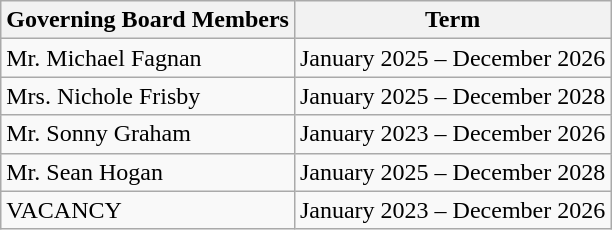<table class="wikitable">
<tr>
<th>Governing Board Members</th>
<th>Term</th>
</tr>
<tr>
<td>Mr. Michael Fagnan</td>
<td>January 2025 – December 2026</td>
</tr>
<tr>
<td>Mrs. Nichole Frisby</td>
<td>January 2025 – December 2028</td>
</tr>
<tr>
<td>Mr. Sonny Graham</td>
<td>January 2023 – December 2026</td>
</tr>
<tr>
<td>Mr. Sean Hogan</td>
<td>January 2025 – December 2028</td>
</tr>
<tr>
<td>VACANCY</td>
<td>January 2023 – December 2026</td>
</tr>
</table>
